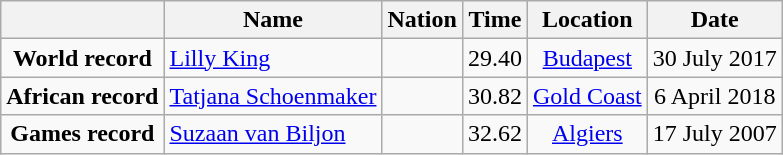<table class=wikitable style=text-align:center>
<tr>
<th></th>
<th>Name</th>
<th>Nation</th>
<th>Time</th>
<th>Location</th>
<th>Date</th>
</tr>
<tr>
<td><strong>World record</strong></td>
<td align=left><a href='#'>Lilly King</a></td>
<td align=left></td>
<td align=left>29.40</td>
<td><a href='#'>Budapest</a></td>
<td>30 July 2017</td>
</tr>
<tr>
<td><strong>African record</strong></td>
<td align=left><a href='#'>Tatjana Schoenmaker</a></td>
<td align=left></td>
<td align=left>30.82</td>
<td><a href='#'>Gold Coast</a></td>
<td>6 April 2018</td>
</tr>
<tr>
<td><strong>Games record</strong></td>
<td align=left><a href='#'>Suzaan van Biljon</a></td>
<td align=left></td>
<td align=left>32.62</td>
<td><a href='#'>Algiers</a></td>
<td>17 July 2007</td>
</tr>
</table>
